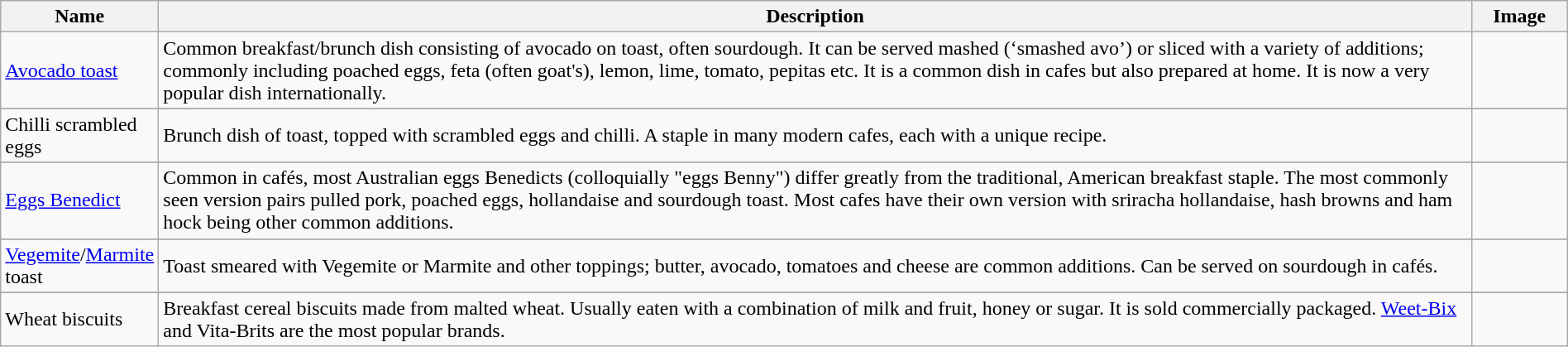<table class="wikitable sortable" style="width:100%;">
<tr>
<th style="width:110px;">Name</th>
<th>Description</th>
<th class="unsortable" style="width:70px;">Image</th>
</tr>
<tr>
<td><a href='#'>Avocado toast</a></td>
<td>Common breakfast/brunch dish consisting of avocado on toast, often sourdough. It can be served mashed (‘smashed avo’) or sliced with a variety of additions; commonly including poached eggs, feta (often goat's), lemon, lime, tomato, pepitas etc. It is a common dish in cafes but also prepared at home. It is now a very popular dish internationally.</td>
<td></td>
</tr>
<tr>
</tr>
<tr>
<td>Chilli scrambled eggs</td>
<td>Brunch dish of toast, topped with scrambled eggs and chilli. A staple in many modern cafes, each with a unique recipe.</td>
<td></td>
</tr>
<tr>
</tr>
<tr>
<td><a href='#'>Eggs Benedict</a></td>
<td>Common in cafés, most Australian eggs Benedicts (colloquially "eggs Benny") differ greatly from the traditional, American breakfast staple. The most commonly seen version pairs pulled pork, poached eggs, hollandaise and sourdough toast. Most cafes have their own version with sriracha hollandaise, hash browns and ham hock being other common additions.</td>
<td></td>
</tr>
<tr>
</tr>
<tr>
<td><a href='#'>Vegemite</a>/<a href='#'>Marmite</a> toast</td>
<td>Toast smeared with Vegemite or Marmite and other toppings; butter, avocado, tomatoes and cheese are common additions. Can be served on sourdough in cafés.</td>
<td></td>
</tr>
<tr>
</tr>
<tr>
<td>Wheat biscuits</td>
<td>Breakfast cereal biscuits made from malted wheat. Usually eaten with a combination of milk and fruit, honey or sugar. It is sold commercially packaged. <a href='#'>Weet-Bix</a> and Vita-Brits are the most popular brands.</td>
<td></td>
</tr>
</table>
